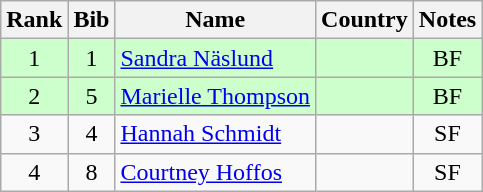<table class="wikitable" style="text-align:center;">
<tr>
<th>Rank</th>
<th>Bib</th>
<th>Name</th>
<th>Country</th>
<th>Notes</th>
</tr>
<tr bgcolor=ccffcc>
<td>1</td>
<td>1</td>
<td align=left><a href='#'>Sandra Näslund</a></td>
<td align=left></td>
<td>BF</td>
</tr>
<tr bgcolor=ccffcc>
<td>2</td>
<td>5</td>
<td align=left><a href='#'>Marielle Thompson</a></td>
<td align=left></td>
<td>BF</td>
</tr>
<tr>
<td>3</td>
<td>4</td>
<td align=left><a href='#'>Hannah Schmidt</a></td>
<td align=left></td>
<td>SF</td>
</tr>
<tr>
<td>4</td>
<td>8</td>
<td align=left><a href='#'>Courtney Hoffos</a></td>
<td align=left></td>
<td>SF</td>
</tr>
</table>
